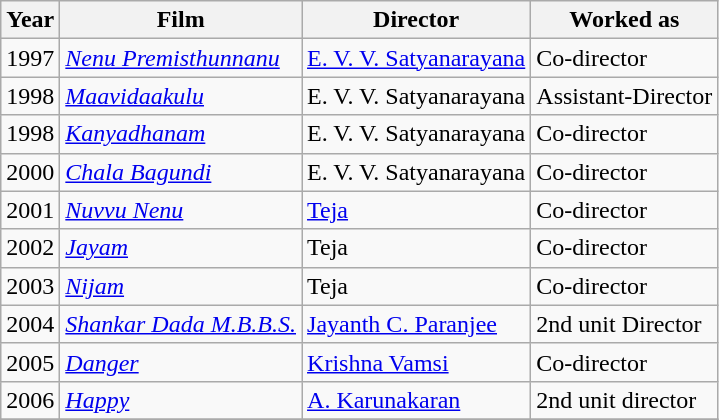<table class="wikitable sortable">
<tr>
<th>Year</th>
<th>Film</th>
<th>Director</th>
<th>Worked as</th>
</tr>
<tr>
<td>1997</td>
<td><em><a href='#'>Nenu Premisthunnanu</a></em></td>
<td><a href='#'>E. V. V. Satyanarayana</a></td>
<td>Co-director</td>
</tr>
<tr>
<td>1998</td>
<td><em><a href='#'>Maavidaakulu</a></em></td>
<td>E. V. V. Satyanarayana</td>
<td>Assistant-Director</td>
</tr>
<tr>
<td>1998</td>
<td><em><a href='#'>Kanyadhanam</a></em></td>
<td>E. V. V. Satyanarayana</td>
<td>Co-director</td>
</tr>
<tr>
<td>2000</td>
<td><em><a href='#'>Chala Bagundi</a></em></td>
<td>E. V. V. Satyanarayana</td>
<td>Co-director</td>
</tr>
<tr>
<td>2001</td>
<td><em><a href='#'>Nuvvu Nenu</a></em></td>
<td><a href='#'>Teja</a></td>
<td>Co-director</td>
</tr>
<tr>
<td>2002</td>
<td><em><a href='#'>Jayam</a></em></td>
<td>Teja</td>
<td>Co-director</td>
</tr>
<tr>
<td>2003</td>
<td><em><a href='#'>Nijam</a></em></td>
<td>Teja</td>
<td>Co-director</td>
</tr>
<tr>
<td>2004</td>
<td><em><a href='#'>Shankar Dada M.B.B.S.</a></em></td>
<td><a href='#'>Jayanth C. Paranjee</a></td>
<td>2nd unit Director</td>
</tr>
<tr>
<td>2005</td>
<td><em><a href='#'>Danger</a> </em></td>
<td><a href='#'>Krishna Vamsi</a></td>
<td>Co-director</td>
</tr>
<tr>
<td>2006</td>
<td><em><a href='#'>Happy</a></em></td>
<td><a href='#'>A. Karunakaran</a></td>
<td>2nd unit director</td>
</tr>
<tr>
</tr>
</table>
